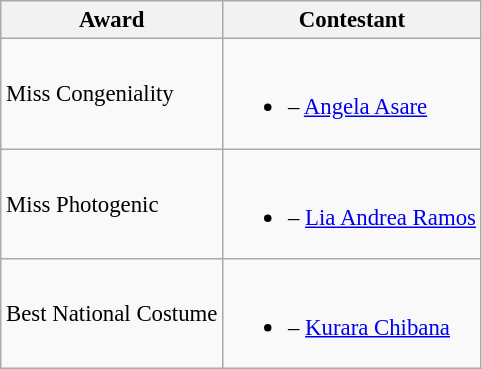<table class="wikitable sortable" style="font-size:95%;">
<tr>
<th>Award</th>
<th>Contestant</th>
</tr>
<tr>
<td>Miss Congeniality</td>
<td><br><ul><li> – <a href='#'>Angela Asare</a></li></ul></td>
</tr>
<tr>
<td>Miss Photogenic</td>
<td><br><ul><li> – <a href='#'>Lia Andrea Ramos</a></li></ul></td>
</tr>
<tr>
<td>Best National Costume</td>
<td><br><ul><li> – <a href='#'>Kurara Chibana</a></li></ul></td>
</tr>
</table>
